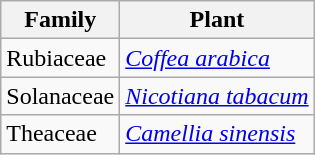<table class="wikitable sortable">
<tr>
<th>Family</th>
<th>Plant</th>
</tr>
<tr>
<td>Rubiaceae</td>
<td><em><a href='#'>Coffea arabica</a></em></td>
</tr>
<tr>
<td>Solanaceae</td>
<td><em><a href='#'>Nicotiana tabacum</a></em></td>
</tr>
<tr>
<td>Theaceae</td>
<td><em><a href='#'>Camellia sinensis</a></em></td>
</tr>
</table>
